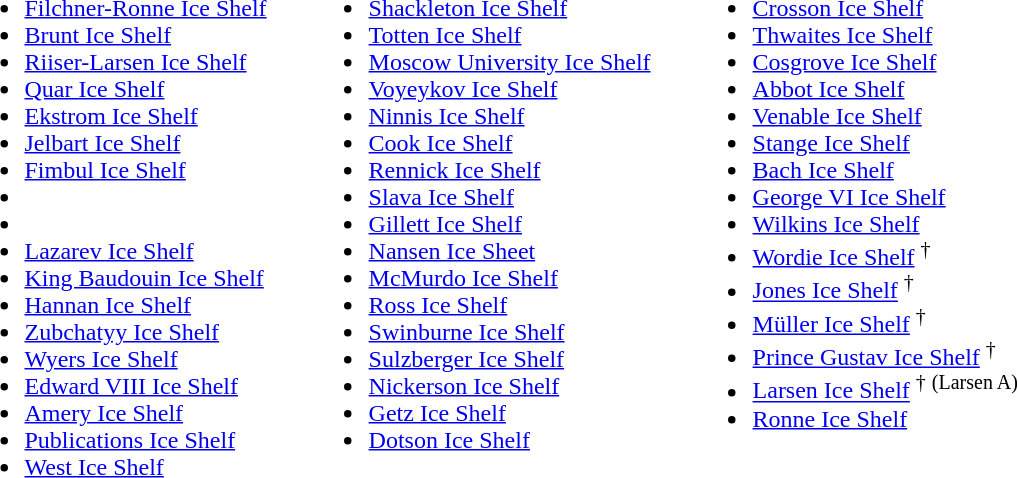<table>
<tr valign=top>
<td><br><ul><li><a href='#'>Filchner-Ronne Ice Shelf</a></li><li><a href='#'>Brunt Ice Shelf</a></li><li><a href='#'>Riiser-Larsen Ice Shelf</a></li><li><a href='#'>Quar Ice Shelf</a></li><li><a href='#'>Ekstrom Ice Shelf</a></li><li><a href='#'>Jelbart Ice Shelf</a></li><li><a href='#'>Fimbul Ice Shelf</a></li><li></li><li></li><li><a href='#'>Lazarev Ice Shelf</a></li><li><a href='#'>King Baudouin Ice Shelf</a></li><li><a href='#'>Hannan Ice Shelf</a></li><li><a href='#'>Zubchatyy Ice Shelf</a></li><li><a href='#'>Wyers Ice Shelf</a></li><li><a href='#'>Edward VIII Ice Shelf</a></li><li><a href='#'>Amery Ice Shelf</a></li><li><a href='#'>Publications Ice Shelf</a></li><li><a href='#'>West Ice Shelf</a></li></ul></td>
<td width=20></td>
<td><br><ul><li><a href='#'>Shackleton Ice Shelf</a></li><li><a href='#'>Totten Ice Shelf</a></li><li><a href='#'>Moscow University Ice Shelf</a></li><li><a href='#'>Voyeykov Ice Shelf</a></li><li><a href='#'>Ninnis Ice Shelf</a></li><li><a href='#'>Cook Ice Shelf</a></li><li><a href='#'>Rennick Ice Shelf</a></li><li><a href='#'>Slava Ice Shelf</a></li><li><a href='#'>Gillett Ice Shelf</a></li><li><a href='#'>Nansen Ice Sheet</a></li><li><a href='#'>McMurdo Ice Shelf</a></li><li><a href='#'>Ross Ice Shelf</a></li><li><a href='#'>Swinburne Ice Shelf</a></li><li><a href='#'>Sulzberger Ice Shelf</a></li><li><a href='#'>Nickerson Ice Shelf</a></li><li><a href='#'>Getz Ice Shelf</a></li><li><a href='#'>Dotson Ice Shelf</a></li></ul></td>
<td width=20></td>
<td><br><ul><li><a href='#'>Crosson Ice Shelf</a></li><li><a href='#'>Thwaites Ice Shelf</a></li><li><a href='#'>Cosgrove Ice Shelf</a></li><li><a href='#'>Abbot Ice Shelf</a></li><li><a href='#'>Venable Ice Shelf</a></li><li><a href='#'>Stange Ice Shelf</a></li><li><a href='#'>Bach Ice Shelf</a></li><li><a href='#'>George VI Ice Shelf</a></li><li><a href='#'>Wilkins Ice Shelf</a></li><li><a href='#'>Wordie Ice Shelf</a> <sup>†</sup></li><li><a href='#'>Jones Ice Shelf</a> <sup>†</sup></li><li><a href='#'>Müller Ice Shelf</a> <sup>†</sup></li><li><a href='#'>Prince Gustav Ice Shelf</a> <sup>†</sup></li><li><a href='#'>Larsen Ice Shelf</a> <sup>†</sup> <sup>(Larsen A)</sup></li><li><a href='#'>Ronne Ice Shelf</a></li></ul></td>
</tr>
</table>
